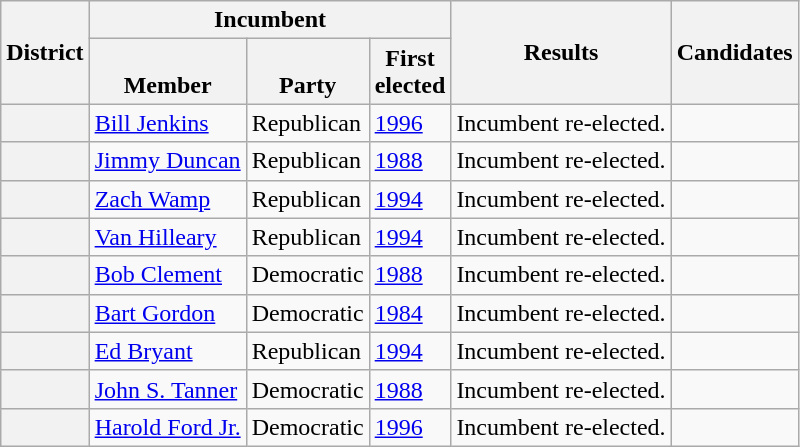<table class="wikitable sortable">
<tr>
<th rowspan=2>District</th>
<th colspan=3>Incumbent</th>
<th rowspan=2>Results</th>
<th rowspan=2 class="unsortable">Candidates</th>
</tr>
<tr valign=bottom>
<th>Member</th>
<th>Party</th>
<th>First<br>elected</th>
</tr>
<tr>
<th></th>
<td><a href='#'>Bill Jenkins</a></td>
<td>Republican</td>
<td><a href='#'>1996</a></td>
<td>Incumbent re-elected.</td>
<td nowrap></td>
</tr>
<tr>
<th></th>
<td><a href='#'>Jimmy Duncan</a></td>
<td>Republican</td>
<td><a href='#'>1988</a></td>
<td>Incumbent re-elected.</td>
<td nowrap></td>
</tr>
<tr>
<th></th>
<td><a href='#'>Zach Wamp</a></td>
<td>Republican</td>
<td><a href='#'>1994</a></td>
<td>Incumbent re-elected.</td>
<td nowrap></td>
</tr>
<tr>
<th></th>
<td><a href='#'>Van Hilleary</a></td>
<td>Republican</td>
<td><a href='#'>1994</a></td>
<td>Incumbent re-elected.</td>
<td nowrap></td>
</tr>
<tr>
<th></th>
<td><a href='#'>Bob Clement</a></td>
<td>Democratic</td>
<td><a href='#'>1988</a></td>
<td>Incumbent re-elected.</td>
<td nowrap></td>
</tr>
<tr>
<th></th>
<td><a href='#'>Bart Gordon</a></td>
<td>Democratic</td>
<td><a href='#'>1984</a></td>
<td>Incumbent re-elected.</td>
<td nowrap></td>
</tr>
<tr>
<th></th>
<td><a href='#'>Ed Bryant</a></td>
<td>Republican</td>
<td><a href='#'>1994</a></td>
<td>Incumbent re-elected.</td>
<td nowrap></td>
</tr>
<tr>
<th></th>
<td><a href='#'>John S. Tanner</a></td>
<td>Democratic</td>
<td><a href='#'>1988</a></td>
<td>Incumbent re-elected.</td>
<td nowrap></td>
</tr>
<tr>
<th></th>
<td><a href='#'>Harold Ford Jr.</a></td>
<td>Democratic</td>
<td><a href='#'>1996</a></td>
<td>Incumbent re-elected.</td>
<td nowrap></td>
</tr>
</table>
